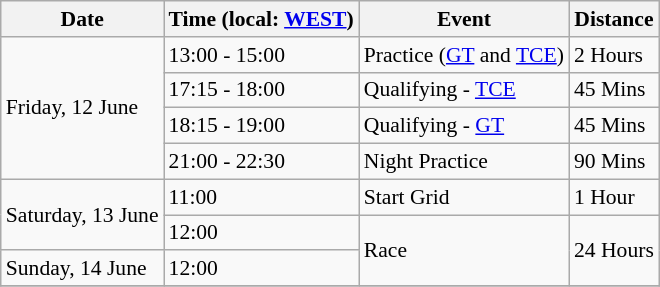<table class="wikitable" style="font-size: 90%;">
<tr>
<th>Date</th>
<th>Time (local: <a href='#'>WEST</a>)</th>
<th>Event</th>
<th>Distance</th>
</tr>
<tr>
<td rowspan=4>Friday, 12 June</td>
<td>13:00 - 15:00</td>
<td>Practice (<a href='#'>GT</a> and <a href='#'>TCE</a>)</td>
<td>2 Hours</td>
</tr>
<tr>
<td>17:15 - 18:00</td>
<td>Qualifying - <a href='#'>TCE</a></td>
<td>45 Mins</td>
</tr>
<tr>
<td>18:15 - 19:00</td>
<td>Qualifying - <a href='#'>GT</a></td>
<td>45 Mins</td>
</tr>
<tr>
<td>21:00 - 22:30</td>
<td>Night Practice</td>
<td>90 Mins</td>
</tr>
<tr>
<td rowspan=2>Saturday, 13 June</td>
<td>11:00</td>
<td>Start Grid</td>
<td>1 Hour</td>
</tr>
<tr>
<td>12:00</td>
<td rowspan=2>Race</td>
<td rowspan=2>24 Hours</td>
</tr>
<tr>
<td>Sunday, 14 June</td>
<td>12:00</td>
</tr>
<tr>
</tr>
</table>
